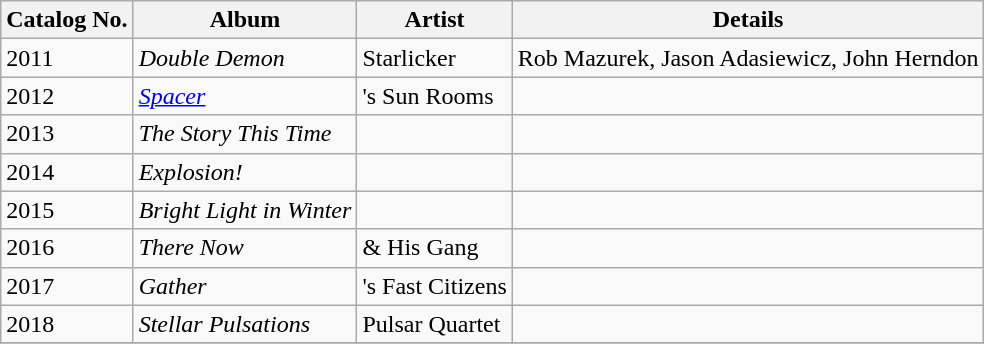<table class="wikitable sortable">
<tr>
<th>Catalog No.</th>
<th>Album</th>
<th>Artist</th>
<th>Details</th>
</tr>
<tr>
<td>2011</td>
<td><em>Double Demon</em></td>
<td>Starlicker</td>
<td>Rob Mazurek, Jason Adasiewicz, John Herndon</td>
</tr>
<tr>
<td>2012</td>
<td><em><a href='#'>Spacer</a></em></td>
<td>'s Sun Rooms</td>
<td></td>
</tr>
<tr>
<td>2013</td>
<td><em>The Story This Time</em></td>
<td></td>
<td></td>
</tr>
<tr>
<td>2014</td>
<td><em>Explosion!</em></td>
<td></td>
<td></td>
</tr>
<tr>
<td>2015</td>
<td><em>Bright Light in Winter</em></td>
<td></td>
<td></td>
</tr>
<tr>
<td>2016</td>
<td><em>There Now</em></td>
<td> & His Gang</td>
<td></td>
</tr>
<tr>
<td>2017</td>
<td><em>Gather</em></td>
<td>'s Fast Citizens</td>
<td></td>
</tr>
<tr>
<td>2018</td>
<td><em>Stellar Pulsations</em></td>
<td> Pulsar Quartet</td>
<td></td>
</tr>
<tr>
</tr>
</table>
